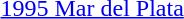<table>
<tr>
<td><a href='#'>1995 Mar del Plata</a><br></td>
<td></td>
<td></td>
<td></td>
</tr>
</table>
